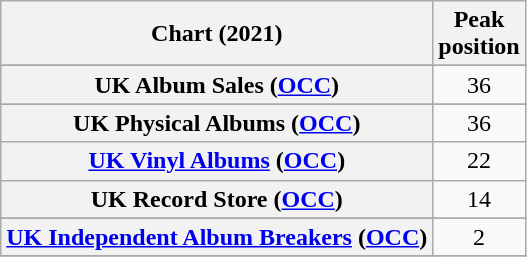<table class="wikitable sortable plainrowheaders" style="text-align:center" align="left">
<tr>
<th scope="col">Chart (2021)</th>
<th scope="col">Peak<br>position</th>
</tr>
<tr>
</tr>
<tr>
</tr>
<tr>
</tr>
<tr>
<th scope="row">UK Album Sales (<a href='#'>OCC</a>)</th>
<td>36</td>
</tr>
<tr>
</tr>
<tr>
<th scope="row">UK Physical Albums (<a href='#'>OCC</a>)</th>
<td>36</td>
</tr>
<tr>
<th scope="row"><a href='#'>UK Vinyl Albums</a> (<a href='#'>OCC</a>)</th>
<td>22</td>
</tr>
<tr>
<th scope="row">UK Record Store (<a href='#'>OCC</a>)</th>
<td>14</td>
</tr>
<tr>
</tr>
<tr>
<th scope="row"><a href='#'>UK Independent Album Breakers</a> (<a href='#'>OCC</a>)</th>
<td>2</td>
</tr>
<tr>
</tr>
</table>
